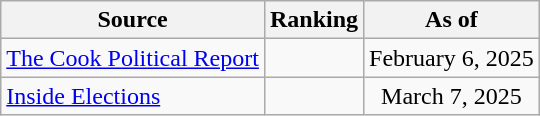<table class="wikitable" style="text-align:center">
<tr>
<th>Source</th>
<th>Ranking</th>
<th>As of</th>
</tr>
<tr>
<td align=left><a href='#'>The Cook Political Report</a></td>
<td></td>
<td>February 6, 2025</td>
</tr>
<tr>
<td align=left><a href='#'>Inside Elections</a></td>
<td></td>
<td>March 7, 2025</td>
</tr>
</table>
